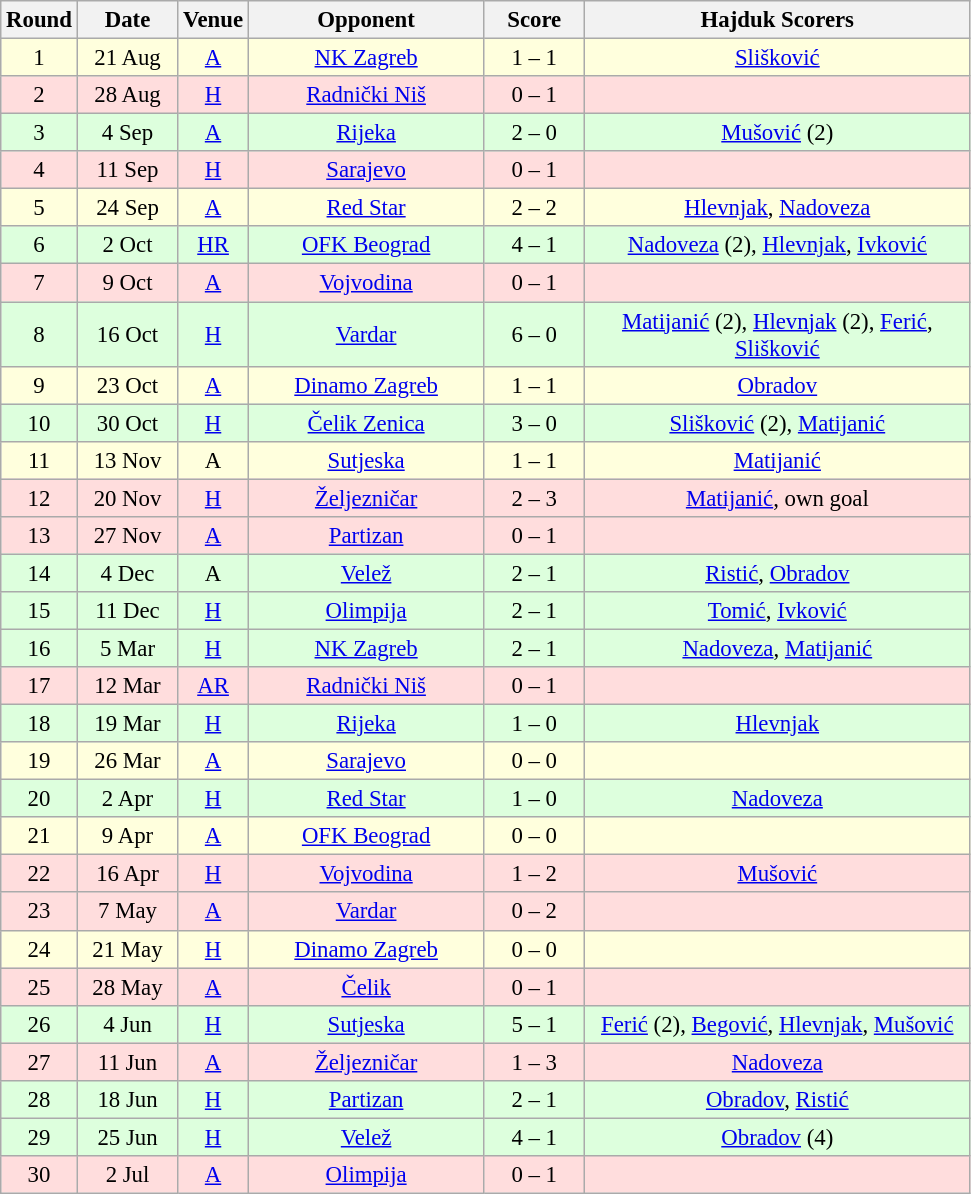<table class="wikitable sortable" style="text-align: center; font-size:95%;">
<tr>
<th width="30">Round</th>
<th width="60">Date</th>
<th width="20">Venue</th>
<th width="150">Opponent</th>
<th width="60">Score</th>
<th width="250">Hajduk Scorers</th>
</tr>
<tr bgcolor="#ffffdd">
<td>1</td>
<td>21 Aug</td>
<td><a href='#'>A</a></td>
<td><a href='#'>NK Zagreb</a></td>
<td>1 – 1</td>
<td><a href='#'>Slišković</a></td>
</tr>
<tr bgcolor="#ffdddd">
<td>2</td>
<td>28 Aug</td>
<td><a href='#'>H</a></td>
<td><a href='#'>Radnički Niš</a></td>
<td>0 – 1</td>
<td></td>
</tr>
<tr bgcolor="#ddffdd">
<td>3</td>
<td>4 Sep</td>
<td><a href='#'>A</a></td>
<td><a href='#'>Rijeka</a></td>
<td>2 – 0</td>
<td><a href='#'>Mušović</a> (2)</td>
</tr>
<tr bgcolor="#ffdddd">
<td>4</td>
<td>11 Sep</td>
<td><a href='#'>H</a></td>
<td><a href='#'>Sarajevo</a></td>
<td>0 – 1</td>
<td></td>
</tr>
<tr bgcolor="#ffffdd">
<td>5</td>
<td>24 Sep</td>
<td><a href='#'>A</a></td>
<td><a href='#'>Red Star</a></td>
<td>2 – 2</td>
<td><a href='#'>Hlevnjak</a>, <a href='#'>Nadoveza</a></td>
</tr>
<tr bgcolor="#ddffdd">
<td>6</td>
<td>2 Oct</td>
<td><a href='#'>HR</a></td>
<td><a href='#'>OFK Beograd</a></td>
<td>4 – 1</td>
<td><a href='#'>Nadoveza</a> (2), <a href='#'>Hlevnjak</a>, <a href='#'>Ivković</a></td>
</tr>
<tr bgcolor="#ffdddd">
<td>7</td>
<td>9 Oct</td>
<td><a href='#'>A</a></td>
<td><a href='#'>Vojvodina</a></td>
<td>0 – 1</td>
<td></td>
</tr>
<tr bgcolor="#ddffdd">
<td>8</td>
<td>16 Oct</td>
<td><a href='#'>H</a></td>
<td><a href='#'>Vardar</a></td>
<td>6 – 0</td>
<td><a href='#'>Matijanić</a> (2), <a href='#'>Hlevnjak</a> (2), <a href='#'>Ferić</a>, <a href='#'>Slišković</a></td>
</tr>
<tr bgcolor="#ffffdd">
<td>9</td>
<td>23 Oct</td>
<td><a href='#'>A</a></td>
<td><a href='#'>Dinamo Zagreb</a></td>
<td>1 – 1</td>
<td><a href='#'>Obradov</a></td>
</tr>
<tr bgcolor="#ddffdd">
<td>10</td>
<td>30 Oct</td>
<td><a href='#'>H</a></td>
<td><a href='#'>Čelik Zenica</a></td>
<td>3 – 0</td>
<td><a href='#'>Slišković</a> (2), <a href='#'>Matijanić</a></td>
</tr>
<tr bgcolor="#ffffdd">
<td>11</td>
<td>13 Nov</td>
<td>A</td>
<td><a href='#'>Sutjeska</a></td>
<td>1 – 1</td>
<td><a href='#'>Matijanić</a></td>
</tr>
<tr bgcolor="#ffdddd">
<td>12</td>
<td>20 Nov</td>
<td><a href='#'>H</a></td>
<td><a href='#'>Željezničar</a></td>
<td>2 – 3</td>
<td><a href='#'>Matijanić</a>, own goal</td>
</tr>
<tr bgcolor="#ffdddd">
<td>13</td>
<td>27 Nov</td>
<td><a href='#'>A</a></td>
<td><a href='#'>Partizan</a></td>
<td>0 – 1</td>
<td></td>
</tr>
<tr bgcolor="#ddffdd">
<td>14</td>
<td>4 Dec</td>
<td>A</td>
<td><a href='#'>Velež</a></td>
<td>2 – 1</td>
<td><a href='#'>Ristić</a>, <a href='#'>Obradov</a></td>
</tr>
<tr bgcolor="#ddffdd">
<td>15</td>
<td>11 Dec</td>
<td><a href='#'>H</a></td>
<td><a href='#'>Olimpija</a></td>
<td>2 – 1</td>
<td><a href='#'>Tomić</a>, <a href='#'>Ivković</a></td>
</tr>
<tr bgcolor="#ddffdd">
<td>16</td>
<td>5 Mar</td>
<td><a href='#'>H</a></td>
<td><a href='#'>NK Zagreb</a></td>
<td>2 – 1</td>
<td><a href='#'>Nadoveza</a>, <a href='#'>Matijanić</a></td>
</tr>
<tr bgcolor="#ffdddd">
<td>17</td>
<td>12 Mar</td>
<td><a href='#'>AR</a></td>
<td><a href='#'>Radnički Niš</a></td>
<td>0 – 1</td>
<td></td>
</tr>
<tr bgcolor="#ddffdd">
<td>18</td>
<td>19 Mar</td>
<td><a href='#'>H</a></td>
<td><a href='#'>Rijeka</a></td>
<td>1 – 0</td>
<td><a href='#'>Hlevnjak</a></td>
</tr>
<tr bgcolor="#ffffdd">
<td>19</td>
<td>26 Mar</td>
<td><a href='#'>A</a></td>
<td><a href='#'>Sarajevo</a></td>
<td>0 – 0</td>
<td></td>
</tr>
<tr bgcolor="#ddffdd">
<td>20</td>
<td>2 Apr</td>
<td><a href='#'>H</a></td>
<td><a href='#'>Red Star</a></td>
<td>1 – 0</td>
<td><a href='#'>Nadoveza</a></td>
</tr>
<tr bgcolor="#ffffdd">
<td>21</td>
<td>9 Apr</td>
<td><a href='#'>A</a></td>
<td><a href='#'>OFK Beograd</a></td>
<td>0 – 0</td>
<td></td>
</tr>
<tr bgcolor="#ffdddd">
<td>22</td>
<td>16 Apr</td>
<td><a href='#'>H</a></td>
<td><a href='#'>Vojvodina</a></td>
<td>1 – 2</td>
<td><a href='#'>Mušović</a></td>
</tr>
<tr bgcolor="#ffdddd">
<td>23</td>
<td>7 May</td>
<td><a href='#'>A</a></td>
<td><a href='#'>Vardar</a></td>
<td>0 – 2</td>
<td></td>
</tr>
<tr bgcolor="#ffffdd">
<td>24</td>
<td>21 May</td>
<td><a href='#'>H</a></td>
<td><a href='#'>Dinamo Zagreb</a></td>
<td>0 – 0</td>
<td></td>
</tr>
<tr bgcolor="#ffdddd">
<td>25</td>
<td>28 May</td>
<td><a href='#'>A</a></td>
<td><a href='#'>Čelik</a></td>
<td>0 – 1</td>
<td></td>
</tr>
<tr bgcolor="#ddffdd">
<td>26</td>
<td>4 Jun</td>
<td><a href='#'>H</a></td>
<td><a href='#'>Sutjeska</a></td>
<td>5 – 1</td>
<td><a href='#'>Ferić</a> (2), <a href='#'>Begović</a>, <a href='#'>Hlevnjak</a>, <a href='#'>Mušović</a></td>
</tr>
<tr bgcolor="#ffdddd">
<td>27</td>
<td>11 Jun</td>
<td><a href='#'>A</a></td>
<td><a href='#'>Željezničar</a></td>
<td>1 – 3</td>
<td><a href='#'>Nadoveza</a></td>
</tr>
<tr bgcolor="#ddffdd">
<td>28</td>
<td>18 Jun</td>
<td><a href='#'>H</a></td>
<td><a href='#'>Partizan</a></td>
<td>2 – 1</td>
<td><a href='#'>Obradov</a>, <a href='#'>Ristić</a></td>
</tr>
<tr bgcolor="#ddffdd">
<td>29</td>
<td>25 Jun</td>
<td><a href='#'>H</a></td>
<td><a href='#'>Velež</a></td>
<td>4 – 1</td>
<td><a href='#'>Obradov</a> (4)</td>
</tr>
<tr bgcolor="#ffdddd">
<td>30</td>
<td>2 Jul</td>
<td><a href='#'>A</a></td>
<td><a href='#'>Olimpija</a></td>
<td>0 – 1</td>
<td></td>
</tr>
</table>
